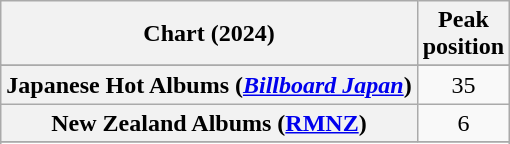<table class="wikitable sortable plainrowheaders" style="text-align:center">
<tr>
<th scope="col">Chart (2024)</th>
<th scope="col">Peak<br>position</th>
</tr>
<tr>
</tr>
<tr>
<th scope="row">Japanese Hot Albums (<em><a href='#'>Billboard Japan</a></em>)</th>
<td>35</td>
</tr>
<tr>
<th scope="row">New Zealand Albums (<a href='#'>RMNZ</a>)</th>
<td>6</td>
</tr>
<tr>
</tr>
<tr>
</tr>
</table>
